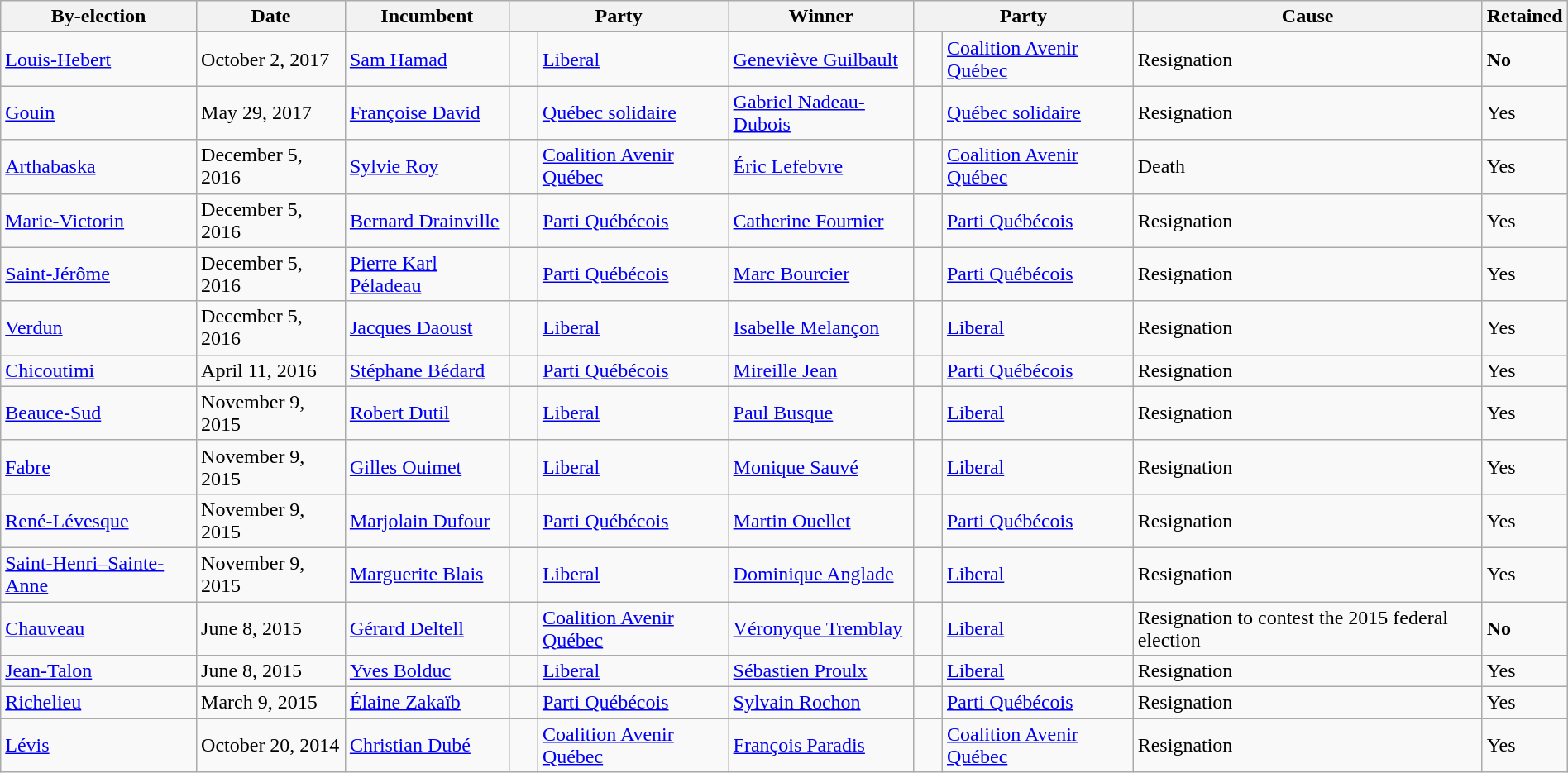<table class=wikitable style="width:100%">
<tr>
<th>By-election</th>
<th>Date</th>
<th>Incumbent</th>
<th colspan=2>Party</th>
<th>Winner</th>
<th colspan=2>Party</th>
<th>Cause</th>
<th>Retained</th>
</tr>
<tr>
<td><a href='#'>Louis-Hebert</a></td>
<td>October 2, 2017</td>
<td><a href='#'>Sam Hamad</a></td>
<td>    </td>
<td><a href='#'>Liberal</a></td>
<td><a href='#'>Geneviève Guilbault</a></td>
<td>    </td>
<td><a href='#'>Coalition Avenir Québec</a></td>
<td>Resignation</td>
<td><strong>No</strong></td>
</tr>
<tr>
<td><a href='#'>Gouin</a></td>
<td>May 29, 2017</td>
<td><a href='#'>Françoise David</a></td>
<td>    </td>
<td><a href='#'>Québec solidaire</a></td>
<td><a href='#'>Gabriel Nadeau-Dubois</a></td>
<td>    </td>
<td><a href='#'>Québec solidaire</a></td>
<td>Resignation</td>
<td>Yes</td>
</tr>
<tr>
<td><a href='#'>Arthabaska</a></td>
<td>December 5, 2016</td>
<td><a href='#'>Sylvie Roy</a></td>
<td>    </td>
<td><a href='#'>Coalition Avenir Québec</a></td>
<td><a href='#'>Éric Lefebvre</a></td>
<td>    </td>
<td><a href='#'>Coalition Avenir Québec</a></td>
<td>Death</td>
<td>Yes</td>
</tr>
<tr>
<td><a href='#'>Marie-Victorin</a></td>
<td>December 5, 2016</td>
<td><a href='#'>Bernard Drainville</a></td>
<td>    </td>
<td><a href='#'>Parti Québécois</a></td>
<td><a href='#'>Catherine Fournier</a></td>
<td>    </td>
<td><a href='#'>Parti Québécois</a></td>
<td>Resignation</td>
<td>Yes</td>
</tr>
<tr>
<td><a href='#'>Saint-Jérôme</a></td>
<td>December 5, 2016</td>
<td><a href='#'>Pierre Karl Péladeau</a></td>
<td>    </td>
<td><a href='#'>Parti Québécois</a></td>
<td><a href='#'>Marc Bourcier</a></td>
<td>    </td>
<td><a href='#'>Parti Québécois</a></td>
<td>Resignation</td>
<td>Yes</td>
</tr>
<tr>
<td><a href='#'>Verdun</a></td>
<td>December 5, 2016</td>
<td><a href='#'>Jacques Daoust</a></td>
<td>    </td>
<td><a href='#'>Liberal</a></td>
<td><a href='#'>Isabelle Melançon</a></td>
<td>    </td>
<td><a href='#'>Liberal</a></td>
<td>Resignation</td>
<td>Yes</td>
</tr>
<tr>
<td><a href='#'>Chicoutimi</a></td>
<td>April 11, 2016</td>
<td><a href='#'>Stéphane Bédard</a></td>
<td>    </td>
<td><a href='#'>Parti Québécois</a></td>
<td><a href='#'>Mireille Jean</a></td>
<td>    </td>
<td><a href='#'>Parti Québécois</a></td>
<td>Resignation</td>
<td>Yes</td>
</tr>
<tr>
<td><a href='#'>Beauce-Sud</a></td>
<td>November 9, 2015</td>
<td><a href='#'>Robert Dutil</a></td>
<td>    </td>
<td><a href='#'>Liberal</a></td>
<td><a href='#'>Paul Busque</a></td>
<td>    </td>
<td><a href='#'>Liberal</a></td>
<td>Resignation</td>
<td>Yes</td>
</tr>
<tr>
<td><a href='#'>Fabre</a></td>
<td>November 9, 2015</td>
<td><a href='#'>Gilles Ouimet</a></td>
<td>    </td>
<td><a href='#'>Liberal</a></td>
<td><a href='#'>Monique Sauvé</a></td>
<td>    </td>
<td><a href='#'>Liberal</a></td>
<td>Resignation</td>
<td>Yes</td>
</tr>
<tr>
<td><a href='#'>René-Lévesque</a></td>
<td>November 9, 2015</td>
<td><a href='#'>Marjolain Dufour</a></td>
<td>    </td>
<td><a href='#'>Parti Québécois</a></td>
<td><a href='#'>Martin Ouellet</a></td>
<td>    </td>
<td><a href='#'>Parti Québécois</a></td>
<td>Resignation</td>
<td>Yes</td>
</tr>
<tr>
<td><a href='#'>Saint-Henri–Sainte-Anne</a></td>
<td>November 9, 2015</td>
<td><a href='#'>Marguerite Blais</a></td>
<td>    </td>
<td><a href='#'>Liberal</a></td>
<td><a href='#'>Dominique Anglade</a></td>
<td>    </td>
<td><a href='#'>Liberal</a></td>
<td>Resignation</td>
<td>Yes</td>
</tr>
<tr>
<td><a href='#'>Chauveau</a></td>
<td>June 8, 2015</td>
<td><a href='#'>Gérard Deltell</a></td>
<td>    </td>
<td><a href='#'>Coalition Avenir Québec</a></td>
<td><a href='#'>Véronyque Tremblay</a></td>
<td>    </td>
<td><a href='#'>Liberal</a></td>
<td>Resignation to contest the 2015 federal election</td>
<td><strong>No</strong></td>
</tr>
<tr>
<td><a href='#'>Jean-Talon</a></td>
<td>June 8, 2015</td>
<td><a href='#'>Yves Bolduc</a></td>
<td>    </td>
<td><a href='#'>Liberal</a></td>
<td><a href='#'>Sébastien Proulx</a></td>
<td>    </td>
<td><a href='#'>Liberal</a></td>
<td>Resignation</td>
<td>Yes</td>
</tr>
<tr>
<td><a href='#'>Richelieu</a></td>
<td>March 9, 2015</td>
<td><a href='#'>Élaine Zakaïb</a></td>
<td>    </td>
<td><a href='#'>Parti Québécois</a></td>
<td><a href='#'>Sylvain Rochon</a></td>
<td>    </td>
<td><a href='#'>Parti Québécois</a></td>
<td>Resignation</td>
<td>Yes</td>
</tr>
<tr>
<td><a href='#'>Lévis</a></td>
<td>October 20, 2014</td>
<td><a href='#'>Christian Dubé</a></td>
<td>    </td>
<td><a href='#'>Coalition Avenir Québec</a></td>
<td><a href='#'>François Paradis</a></td>
<td>    </td>
<td><a href='#'>Coalition Avenir Québec</a></td>
<td>Resignation</td>
<td>Yes</td>
</tr>
</table>
